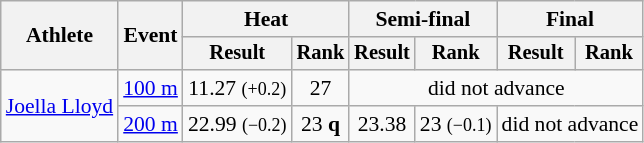<table class=wikitable style=font-size:90%>
<tr>
<th rowspan=2>Athlete</th>
<th rowspan=2>Event</th>
<th colspan=2>Heat</th>
<th colspan=2>Semi-final</th>
<th colspan=2>Final</th>
</tr>
<tr style=font-size:95%>
<th>Result</th>
<th>Rank</th>
<th>Result</th>
<th>Rank</th>
<th>Result</th>
<th>Rank</th>
</tr>
<tr align=center>
<td align=left rowspan=2><a href='#'>Joella Lloyd</a></td>
<td align=left><a href='#'>100 m</a></td>
<td>11.27 <small>(+0.2)</small></td>
<td>27</td>
<td colspan=4>did not advance</td>
</tr>
<tr align=center>
<td align=left><a href='#'>200 m</a></td>
<td>22.99 <small>(−0.2)</small></td>
<td>23 <strong>q</strong></td>
<td>23.38</td>
<td>23 <small>(−0.1)</small></td>
<td colspan=2>did not advance</td>
</tr>
</table>
